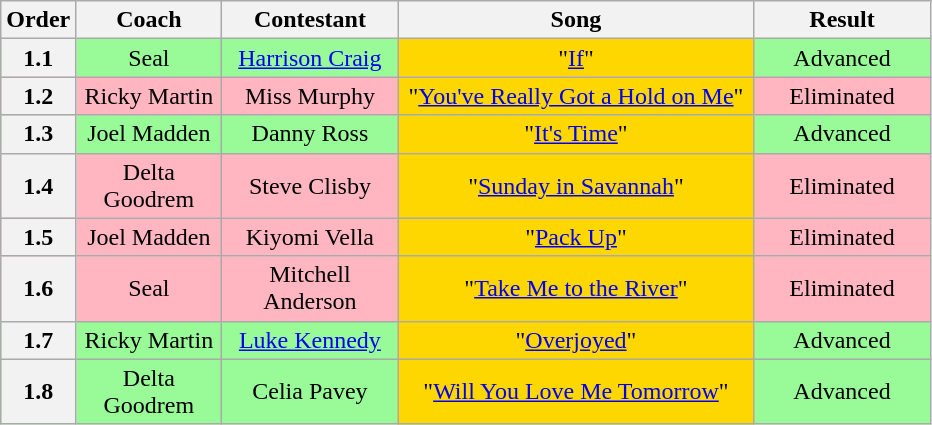<table class="wikitable plainrowheaders sortable" style="text-align: center; width: auto;">
<tr>
<th scope="col" style="width:36px;">Order</th>
<th scope="col" style="width:90px;">Coach</th>
<th scope="col" style="width:110px;">Contestant</th>
<th scope="col" style="width:230px;">Song</th>
<th scope="col" style="width:110px;">Result</th>
</tr>
<tr style="background:palegreen">
<th scope="row">1.1</th>
<td>Seal</td>
<td><a href='#'>Harrison Craig</a></td>
<td style="background:gold;">"<a href='#'>If</a>"</td>
<td>Advanced</td>
</tr>
<tr style="background:lightpink">
<th scope="row">1.2</th>
<td>Ricky Martin</td>
<td>Miss Murphy</td>
<td style="background:gold;">"<a href='#'>You've Really Got a Hold on Me</a>"</td>
<td>Eliminated</td>
</tr>
<tr style="background:palegreen">
<th scope="row">1.3</th>
<td>Joel Madden</td>
<td>Danny Ross</td>
<td style="background:gold;">"<a href='#'>It's Time</a>"</td>
<td>Advanced</td>
</tr>
<tr style="background:lightpink">
<th scope="row">1.4</th>
<td>Delta Goodrem</td>
<td>Steve Clisby</td>
<td style="background:gold;">"<a href='#'>Sunday in Savannah</a>"</td>
<td>Eliminated</td>
</tr>
<tr style="background:lightpink">
<th scope="row">1.5</th>
<td>Joel Madden</td>
<td>Kiyomi Vella</td>
<td style="background:gold;">"<a href='#'>Pack Up</a>"</td>
<td>Eliminated</td>
</tr>
<tr style="background:lightpink">
<th scope="row">1.6</th>
<td>Seal</td>
<td>Mitchell Anderson</td>
<td style="background:gold;">"<a href='#'>Take Me to the River</a>"</td>
<td>Eliminated</td>
</tr>
<tr style="background:palegreen">
<th scope="row">1.7</th>
<td>Ricky Martin</td>
<td><a href='#'>Luke Kennedy</a></td>
<td style="background:gold;">"<a href='#'>Overjoyed</a>"</td>
<td>Advanced</td>
</tr>
<tr style="background:palegreen">
<th scope="row">1.8</th>
<td>Delta Goodrem</td>
<td>Celia Pavey</td>
<td style="background:gold;">"<a href='#'>Will You Love Me Tomorrow</a>"</td>
<td>Advanced</td>
</tr>
</table>
